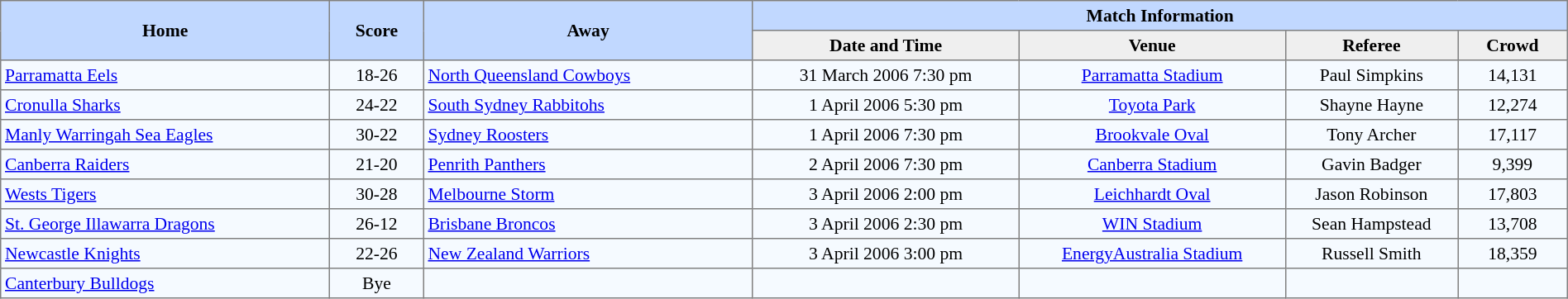<table border=1 style="border-collapse:collapse; font-size:90%;" cellpadding=3 cellspacing=0 width=100%>
<tr bgcolor=#C1D8FF>
<th rowspan=2 width=21%>Home</th>
<th rowspan=2 width=6%>Score</th>
<th rowspan=2 width=21%>Away</th>
<th colspan=6>Match Information</th>
</tr>
<tr bgcolor=#EFEFEF>
<th width=17%>Date and Time</th>
<th width=17%>Venue</th>
<th width=11%>Referee</th>
<th width=7%>Crowd</th>
</tr>
<tr align=center bgcolor=#F5FAFF>
<td align=left> <a href='#'>Parramatta Eels</a></td>
<td>18-26</td>
<td align=left> <a href='#'>North Queensland Cowboys</a></td>
<td>31 March 2006 7:30 pm</td>
<td><a href='#'>Parramatta Stadium</a></td>
<td>Paul Simpkins</td>
<td>14,131</td>
</tr>
<tr align=center bgcolor=#F5FAFF>
<td align=left> <a href='#'>Cronulla Sharks</a></td>
<td>24-22</td>
<td align=left> <a href='#'>South Sydney Rabbitohs</a></td>
<td>1 April 2006 5:30 pm</td>
<td><a href='#'>Toyota Park</a></td>
<td>Shayne Hayne</td>
<td>12,274</td>
</tr>
<tr align=center bgcolor=#F5FAFF>
<td align=left> <a href='#'>Manly Warringah Sea Eagles</a></td>
<td>30-22</td>
<td align=left> <a href='#'>Sydney Roosters</a></td>
<td>1 April 2006 7:30 pm</td>
<td><a href='#'>Brookvale Oval</a></td>
<td>Tony Archer</td>
<td>17,117</td>
</tr>
<tr align=center bgcolor=#F5FAFF>
<td align=left> <a href='#'>Canberra Raiders</a></td>
<td>21-20</td>
<td align=left> <a href='#'>Penrith Panthers</a></td>
<td>2 April 2006 7:30 pm</td>
<td><a href='#'>Canberra Stadium</a></td>
<td>Gavin Badger</td>
<td>9,399</td>
</tr>
<tr align=center bgcolor=#F5FAFF>
<td align=left> <a href='#'>Wests Tigers</a></td>
<td>30-28</td>
<td align=left> <a href='#'>Melbourne Storm</a></td>
<td>3 April 2006 2:00 pm</td>
<td><a href='#'>Leichhardt Oval</a></td>
<td>Jason Robinson</td>
<td>17,803</td>
</tr>
<tr align=center bgcolor=#F5FAFF>
<td align=left> <a href='#'>St. George Illawarra Dragons</a></td>
<td>26-12</td>
<td align=left> <a href='#'>Brisbane Broncos</a></td>
<td>3 April 2006 2:30 pm</td>
<td><a href='#'>WIN Stadium</a></td>
<td>Sean Hampstead</td>
<td>13,708</td>
</tr>
<tr align=center bgcolor=#F5FAFF>
<td align=left> <a href='#'>Newcastle Knights</a></td>
<td>22-26</td>
<td align=left> <a href='#'>New Zealand Warriors</a></td>
<td>3 April 2006 3:00 pm</td>
<td><a href='#'>EnergyAustralia Stadium</a></td>
<td>Russell Smith</td>
<td>18,359</td>
</tr>
<tr align=center bgcolor=#F5FAFF>
<td align=left> <a href='#'>Canterbury Bulldogs</a></td>
<td>Bye</td>
<td></td>
<td></td>
<td></td>
<td></td>
<td></td>
</tr>
</table>
